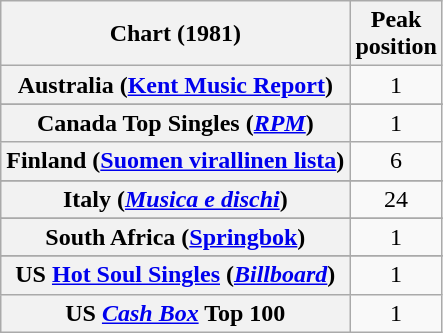<table class="wikitable sortable plainrowheaders">
<tr>
<th scope="col">Chart (1981)</th>
<th scope="col">Peak <br>position</th>
</tr>
<tr>
<th scope="row">Australia (<a href='#'>Kent Music Report</a>)</th>
<td style="text-align:center;">1</td>
</tr>
<tr>
</tr>
<tr>
<th scope="row">Canada Top Singles (<em><a href='#'>RPM</a></em>)</th>
<td style="text-align:center;">1</td>
</tr>
<tr>
<th scope="row">Finland (<a href='#'>Suomen virallinen lista</a>)</th>
<td style="text-align:center;">6</td>
</tr>
<tr>
</tr>
<tr>
<th scope="row">Italy (<em><a href='#'>Musica e dischi</a></em>)</th>
<td style="text-align:center;">24</td>
</tr>
<tr>
</tr>
<tr>
</tr>
<tr>
</tr>
<tr>
</tr>
<tr>
<th scope="row">South Africa (<a href='#'>Springbok</a>)</th>
<td align="center">1</td>
</tr>
<tr>
</tr>
<tr>
</tr>
<tr>
</tr>
<tr>
</tr>
<tr>
</tr>
<tr>
<th scope="row">US <a href='#'>Hot Soul Singles</a> (<em><a href='#'>Billboard</a></em>)</th>
<td style="text-align:center;">1</td>
</tr>
<tr>
<th scope="row">US <a href='#'><em>Cash Box</em></a> Top 100</th>
<td style="text-align:center;">1</td>
</tr>
</table>
